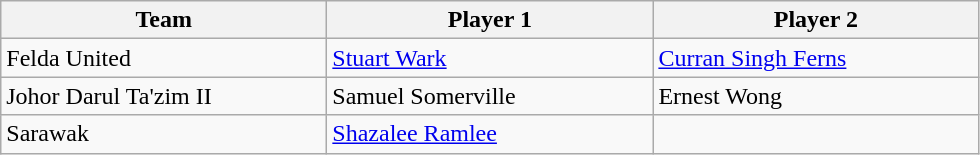<table class="wikitable sortable">
<tr>
<th style="width:210px;">Team</th>
<th style="width:210px;">Player 1</th>
<th style="width:210px;">Player 2</th>
</tr>
<tr>
<td>Felda United</td>
<td> <a href='#'>Stuart Wark</a><small></small></td>
<td> <a href='#'>Curran Singh Ferns</a><small></small></td>
</tr>
<tr>
<td>Johor Darul Ta'zim II</td>
<td> Samuel Somerville<small></small></td>
<td> Ernest Wong<small></small></td>
</tr>
<tr>
<td>Sarawak</td>
<td> <a href='#'>Shazalee Ramlee</a><small></small></td>
<td></td>
</tr>
</table>
